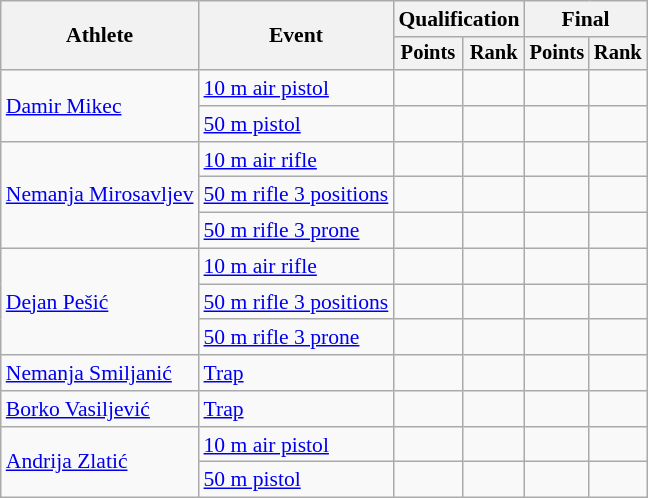<table class="wikitable" style="font-size:90%">
<tr>
<th rowspan="2">Athlete</th>
<th rowspan="2">Event</th>
<th colspan=2>Qualification</th>
<th colspan=2>Final</th>
</tr>
<tr style="font-size:95%">
<th>Points</th>
<th>Rank</th>
<th>Points</th>
<th>Rank</th>
</tr>
<tr align=center>
<td align=left rowspan=2><a href='#'>Damir Mikec</a></td>
<td align=left><a href='#'>10 m air pistol</a></td>
<td></td>
<td></td>
<td></td>
<td></td>
</tr>
<tr align=center>
<td align=left><a href='#'>50 m pistol</a></td>
<td></td>
<td></td>
<td></td>
<td></td>
</tr>
<tr align=center>
<td align=left rowspan=3><a href='#'>Nemanja Mirosavljev</a></td>
<td align=left><a href='#'>10 m air rifle</a></td>
<td></td>
<td></td>
<td></td>
<td></td>
</tr>
<tr align=center>
<td align=left><a href='#'>50 m rifle 3 positions</a></td>
<td></td>
<td></td>
<td></td>
<td></td>
</tr>
<tr align=center>
<td align=left><a href='#'>50 m rifle 3 prone</a></td>
<td></td>
<td></td>
<td></td>
<td></td>
</tr>
<tr align=center>
<td align=left rowspan=3><a href='#'>Dejan Pešić</a></td>
<td align=left><a href='#'>10 m air rifle</a></td>
<td></td>
<td></td>
<td></td>
<td></td>
</tr>
<tr align=center>
<td align=left><a href='#'>50 m rifle 3 positions</a></td>
<td></td>
<td></td>
<td></td>
<td></td>
</tr>
<tr align=center>
<td align=left><a href='#'>50 m rifle 3 prone</a></td>
<td></td>
<td></td>
<td></td>
<td></td>
</tr>
<tr align=center>
<td align=left><a href='#'>Nemanja Smiljanić</a></td>
<td align=left><a href='#'>Trap</a></td>
<td></td>
<td></td>
<td></td>
<td></td>
</tr>
<tr align=center>
<td align=left><a href='#'>Borko Vasiljević</a></td>
<td align=left><a href='#'>Trap</a></td>
<td></td>
<td></td>
<td></td>
<td></td>
</tr>
<tr align=center>
<td align=left rowspan=2><a href='#'>Andrija Zlatić</a></td>
<td align=left><a href='#'>10 m air pistol</a></td>
<td></td>
<td></td>
<td></td>
<td></td>
</tr>
<tr align=center>
<td align=left><a href='#'>50 m pistol</a></td>
<td></td>
<td></td>
<td></td>
<td></td>
</tr>
</table>
